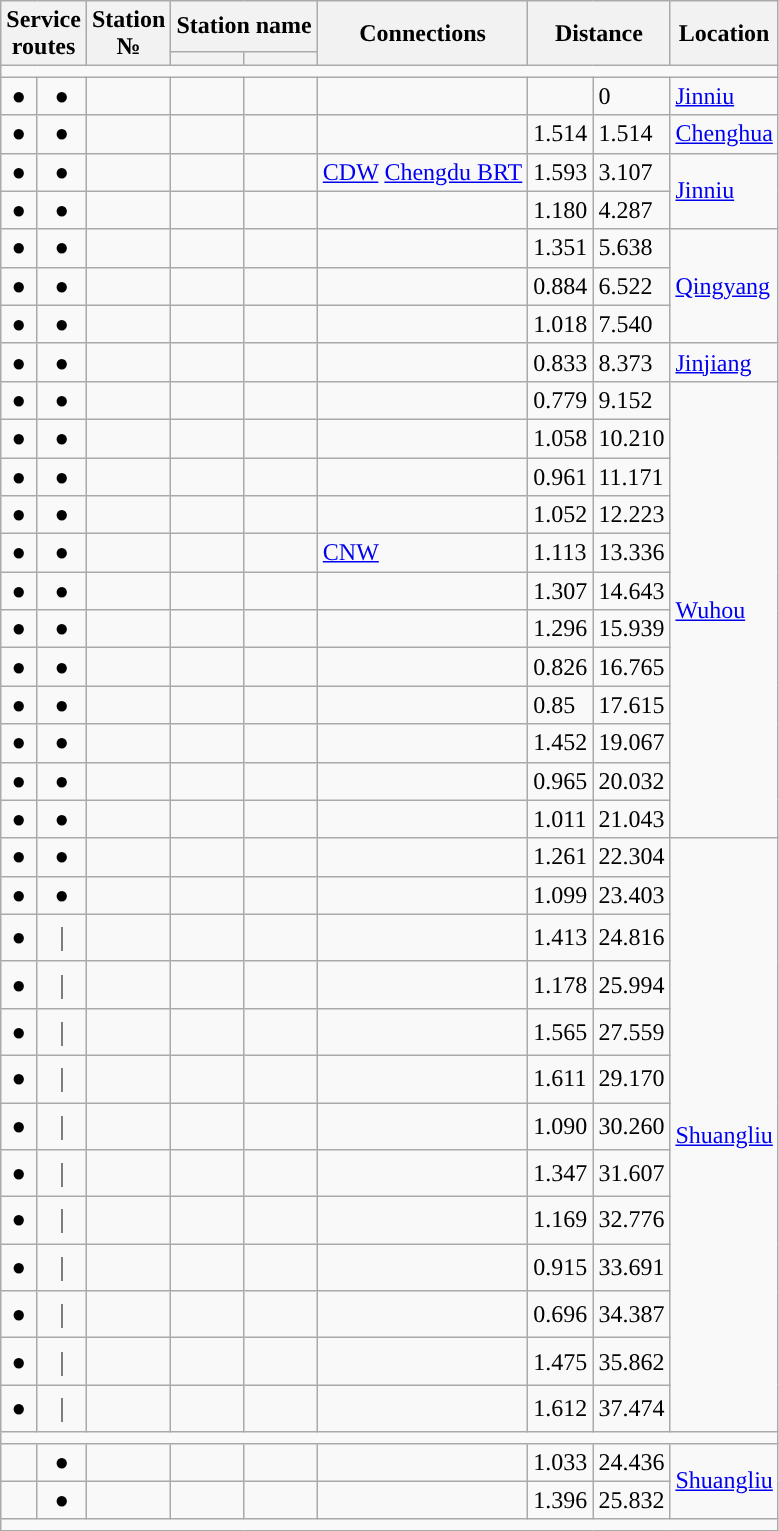<table class="wikitable">
<tr>
<th rowspan="2" colspan="2">Service<br>routes</th>
<th rowspan="2">Station<br>№</th>
<th colspan="2">Station name</th>
<th rowspan="2">Connections</th>
<th colspan="2" rowspan="2">Distance<br></th>
<th rowspan="2">Location</th>
</tr>
<tr>
<th></th>
<th></th>
</tr>
<tr style="background:#">
<td colspan="9"></td>
</tr>
<tr>
<td align="center">●</td>
<td align="center">●</td>
<td></td>
<td></td>
<td></td>
<td> </td>
<td></td>
<td>0</td>
<td rowspan="1"><a href='#'>Jinniu</a></td>
</tr>
<tr>
<td align="center">●</td>
<td align="center">●</td>
<td></td>
<td></td>
<td></td>
<td></td>
<td>1.514</td>
<td>1.514</td>
<td rowspan="1"><a href='#'>Chenghua</a></td>
</tr>
<tr>
<td align="center">●</td>
<td align="center">●</td>
<td></td>
<td></td>
<td></td>
<td>    <a href='#'>CDW</a>  <a href='#'>Chengdu BRT</a></td>
<td>1.593</td>
<td>3.107</td>
<td rowspan="2"><a href='#'>Jinniu</a></td>
</tr>
<tr>
<td align="center">●</td>
<td align="center">●</td>
<td></td>
<td></td>
<td></td>
<td></td>
<td>1.180</td>
<td>4.287</td>
</tr>
<tr>
<td align="center">●</td>
<td align="center">●</td>
<td></td>
<td></td>
<td></td>
<td></td>
<td>1.351</td>
<td>5.638</td>
<td rowspan="3"><a href='#'>Qingyang</a></td>
</tr>
<tr>
<td align="center">●</td>
<td align="center">●</td>
<td></td>
<td></td>
<td></td>
<td>  </td>
<td>0.884</td>
<td>6.522</td>
</tr>
<tr>
<td align="center">●</td>
<td align="center">●</td>
<td></td>
<td></td>
<td></td>
<td></td>
<td>1.018</td>
<td>7.540</td>
</tr>
<tr>
<td align="center">●</td>
<td align="center">●</td>
<td></td>
<td></td>
<td></td>
<td></td>
<td>0.833</td>
<td>8.373</td>
<td rowspan="1"><a href='#'>Jinjiang</a></td>
</tr>
<tr>
<td align="center">●</td>
<td align="center">●</td>
<td></td>
<td></td>
<td></td>
<td></td>
<td>0.779</td>
<td>9.152</td>
<td rowspan="12"><a href='#'>Wuhou</a></td>
</tr>
<tr>
<td align="center">●</td>
<td align="center">●</td>
<td></td>
<td></td>
<td></td>
<td> </td>
<td>1.058</td>
<td>10.210</td>
</tr>
<tr>
<td align="center">●</td>
<td align="center">●</td>
<td></td>
<td></td>
<td></td>
<td> </td>
<td>0.961</td>
<td>11.171</td>
</tr>
<tr>
<td align="center">●</td>
<td align="center">●</td>
<td></td>
<td></td>
<td></td>
<td></td>
<td>1.052</td>
<td>12.223</td>
</tr>
<tr>
<td align="center">●</td>
<td align="center">●</td>
<td></td>
<td></td>
<td></td>
<td>   <a href='#'>CNW</a></td>
<td>1.113</td>
<td>13.336</td>
</tr>
<tr>
<td align="center">●</td>
<td align="center">●</td>
<td></td>
<td></td>
<td></td>
<td></td>
<td>1.307</td>
<td>14.643</td>
</tr>
<tr>
<td align="center">●</td>
<td align="center">●</td>
<td></td>
<td></td>
<td></td>
<td></td>
<td>1.296</td>
<td>15.939</td>
</tr>
<tr>
<td align="center">●</td>
<td align="center">●</td>
<td></td>
<td></td>
<td></td>
<td> </td>
<td>0.826</td>
<td>16.765</td>
</tr>
<tr>
<td align="center">●</td>
<td align="center">●</td>
<td></td>
<td></td>
<td></td>
<td></td>
<td>0.85</td>
<td>17.615</td>
</tr>
<tr>
<td align="center">●</td>
<td align="center">●</td>
<td></td>
<td></td>
<td></td>
<td></td>
<td>1.452</td>
<td>19.067</td>
</tr>
<tr>
<td align="center">●</td>
<td align="center">●</td>
<td></td>
<td></td>
<td></td>
<td></td>
<td>0.965</td>
<td>20.032</td>
</tr>
<tr>
<td align="center">●</td>
<td align="center">●</td>
<td></td>
<td></td>
<td></td>
<td></td>
<td>1.011</td>
<td>21.043</td>
</tr>
<tr>
<td align="center">●</td>
<td align="center">●</td>
<td></td>
<td></td>
<td></td>
<td></td>
<td>1.261</td>
<td>22.304</td>
<td rowspan="13"><a href='#'>Shuangliu</a></td>
</tr>
<tr>
<td align="center">●</td>
<td align="center">●</td>
<td></td>
<td></td>
<td></td>
<td></td>
<td>1.099</td>
<td>23.403</td>
</tr>
<tr>
<td align="center">●</td>
<td align="center">｜</td>
<td></td>
<td></td>
<td></td>
<td></td>
<td>1.413</td>
<td>24.816</td>
</tr>
<tr>
<td align="center">●</td>
<td align="center">｜</td>
<td></td>
<td></td>
<td></td>
<td></td>
<td>1.178</td>
<td>25.994</td>
</tr>
<tr>
<td align="center">●</td>
<td align="center">｜</td>
<td></td>
<td></td>
<td></td>
<td></td>
<td>1.565</td>
<td>27.559</td>
</tr>
<tr>
<td align="center">●</td>
<td align="center">｜</td>
<td></td>
<td></td>
<td></td>
<td></td>
<td>1.611</td>
<td>29.170</td>
</tr>
<tr>
<td align="center">●</td>
<td align="center">｜</td>
<td></td>
<td></td>
<td></td>
<td></td>
<td>1.090</td>
<td>30.260</td>
</tr>
<tr>
<td align="center">●</td>
<td align="center">｜</td>
<td></td>
<td></td>
<td></td>
<td></td>
<td>1.347</td>
<td>31.607</td>
</tr>
<tr>
<td align="center">●</td>
<td align="center">｜</td>
<td></td>
<td></td>
<td></td>
<td></td>
<td>1.169</td>
<td>32.776</td>
</tr>
<tr>
<td align="center">●</td>
<td align="center">｜</td>
<td></td>
<td></td>
<td></td>
<td>  </td>
<td>0.915</td>
<td>33.691</td>
</tr>
<tr>
<td align="center">●</td>
<td align="center">｜</td>
<td></td>
<td></td>
<td></td>
<td></td>
<td>0.696</td>
<td>34.387</td>
</tr>
<tr>
<td align="center">●</td>
<td align="center">｜</td>
<td></td>
<td></td>
<td></td>
<td></td>
<td>1.475</td>
<td>35.862</td>
</tr>
<tr>
<td align="center">●</td>
<td align="center">｜</td>
<td></td>
<td></td>
<td></td>
<td></td>
<td>1.612</td>
<td>37.474</td>
</tr>
<tr style="background:#">
<td colspan="9"></td>
</tr>
<tr>
<td align="center"></td>
<td align="center">●</td>
<td></td>
<td></td>
<td></td>
<td></td>
<td>1.033</td>
<td>24.436</td>
<td rowspan="2"><a href='#'>Shuangliu</a></td>
</tr>
<tr>
<td align="center"></td>
<td align="center">●</td>
<td></td>
<td></td>
<td></td>
<td></td>
<td>1.396</td>
<td>25.832</td>
</tr>
<tr style="background:#">
<td colspan="9"></td>
</tr>
</table>
